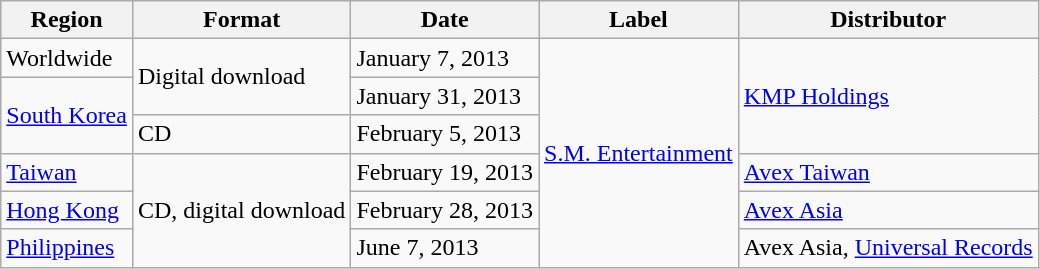<table class="wikitable">
<tr>
<th>Region</th>
<th>Format</th>
<th>Date</th>
<th>Label</th>
<th>Distributor</th>
</tr>
<tr>
<td>Worldwide</td>
<td rowspan="2">Digital download</td>
<td>January 7, 2013</td>
<td rowspan="6"><a href='#'>S.M. Entertainment</a></td>
<td rowspan="3"><a href='#'>KMP Holdings</a></td>
</tr>
<tr>
<td rowspan="2"><a href='#'>South Korea</a></td>
<td>January 31, 2013</td>
</tr>
<tr>
<td>CD</td>
<td>February 5, 2013</td>
</tr>
<tr>
<td><a href='#'>Taiwan</a></td>
<td rowspan="3">CD, digital download</td>
<td>February 19, 2013</td>
<td><a href='#'>Avex Taiwan</a></td>
</tr>
<tr>
<td><a href='#'>Hong Kong</a></td>
<td>February 28, 2013</td>
<td><a href='#'>Avex Asia</a></td>
</tr>
<tr>
<td><a href='#'>Philippines</a></td>
<td>June 7, 2013</td>
<td>Avex Asia, <a href='#'>Universal Records</a></td>
</tr>
</table>
